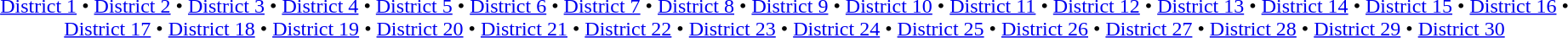<table id=toc class=toc summary=Contents>
<tr>
<td align=center><a href='#'>District 1</a> • <a href='#'>District 2</a> • <a href='#'>District 3</a> • <a href='#'>District 4</a> • <a href='#'>District 5</a> • <a href='#'>District 6</a> • <a href='#'>District 7</a> • <a href='#'>District 8</a> • <a href='#'>District 9</a> • <a href='#'>District 10</a> • <a href='#'>District 11</a> • <a href='#'>District 12</a> • <a href='#'>District 13</a> • <a href='#'>District 14</a> • <a href='#'>District 15</a> • <a href='#'>District 16</a> • <a href='#'>District 17</a> • <a href='#'>District 18</a> • <a href='#'>District 19</a> • <a href='#'>District 20</a> • <a href='#'>District 21</a> • <a href='#'>District 22</a> • <a href='#'>District 23</a> • <a href='#'>District 24</a> • <a href='#'>District 25</a> • <a href='#'>District 26</a> • <a href='#'>District 27</a> • <a href='#'>District 28</a> • <a href='#'>District 29</a> • <a href='#'>District 30</a></td>
</tr>
</table>
